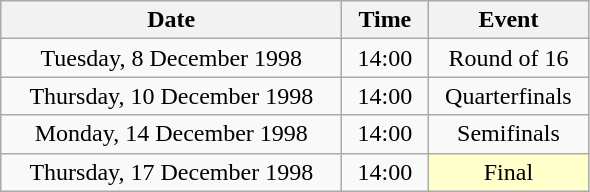<table class = "wikitable" style="text-align:center;">
<tr>
<th width=220>Date</th>
<th width=50>Time</th>
<th width=100>Event</th>
</tr>
<tr>
<td>Tuesday, 8 December 1998</td>
<td>14:00</td>
<td>Round of 16</td>
</tr>
<tr>
<td>Thursday, 10 December 1998</td>
<td>14:00</td>
<td>Quarterfinals</td>
</tr>
<tr>
<td>Monday, 14 December 1998</td>
<td>14:00</td>
<td>Semifinals</td>
</tr>
<tr>
<td>Thursday, 17 December 1998</td>
<td>14:00</td>
<td bgcolor=ffffcc>Final</td>
</tr>
</table>
